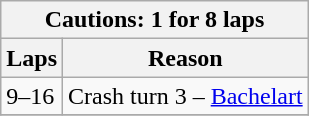<table class="wikitable">
<tr>
<th colspan=2>Cautions: 1 for 8 laps</th>
</tr>
<tr>
<th>Laps</th>
<th>Reason</th>
</tr>
<tr>
<td>9–16</td>
<td>Crash turn 3 – <a href='#'>Bachelart</a></td>
</tr>
<tr>
</tr>
</table>
